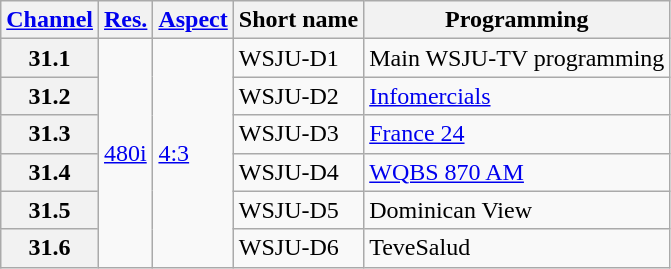<table class="wikitable">
<tr>
<th><a href='#'>Channel</a></th>
<th><a href='#'>Res.</a></th>
<th><a href='#'>Aspect</a></th>
<th>Short name</th>
<th>Programming</th>
</tr>
<tr>
<th scope = "row">31.1</th>
<td rowspan=6><a href='#'>480i</a></td>
<td rowspan=6><a href='#'>4:3</a></td>
<td>WSJU-D1</td>
<td>Main WSJU-TV programming</td>
</tr>
<tr>
<th scope = "row">31.2</th>
<td>WSJU-D2</td>
<td><a href='#'>Infomercials</a></td>
</tr>
<tr>
<th scope = "row">31.3</th>
<td>WSJU-D3</td>
<td><a href='#'>France 24</a></td>
</tr>
<tr>
<th scope = "row">31.4</th>
<td>WSJU-D4</td>
<td><a href='#'>WQBS 870 AM</a></td>
</tr>
<tr>
<th scope = "row">31.5</th>
<td>WSJU-D5</td>
<td>Dominican View</td>
</tr>
<tr>
<th scope = "row">31.6</th>
<td>WSJU-D6</td>
<td>TeveSalud</td>
</tr>
</table>
